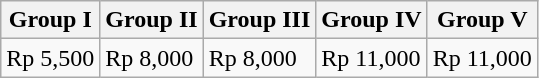<table class="wikitable">
<tr>
<th>Group I</th>
<th>Group II</th>
<th>Group III</th>
<th>Group IV</th>
<th>Group V</th>
</tr>
<tr>
<td>Rp 5,500</td>
<td>Rp 8,000</td>
<td>Rp 8,000</td>
<td>Rp 11,000</td>
<td>Rp 11,000</td>
</tr>
</table>
